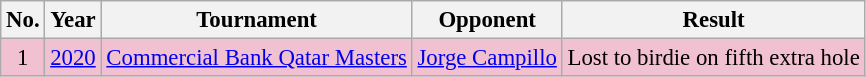<table class="wikitable" style="font-size:95%;">
<tr>
<th>No.</th>
<th>Year</th>
<th>Tournament</th>
<th>Opponent</th>
<th>Result</th>
</tr>
<tr style="background:#F2C1D1;">
<td align=center>1</td>
<td><a href='#'>2020</a></td>
<td><a href='#'>Commercial Bank Qatar Masters</a></td>
<td> <a href='#'>Jorge Campillo</a></td>
<td>Lost to birdie on fifth extra hole</td>
</tr>
</table>
